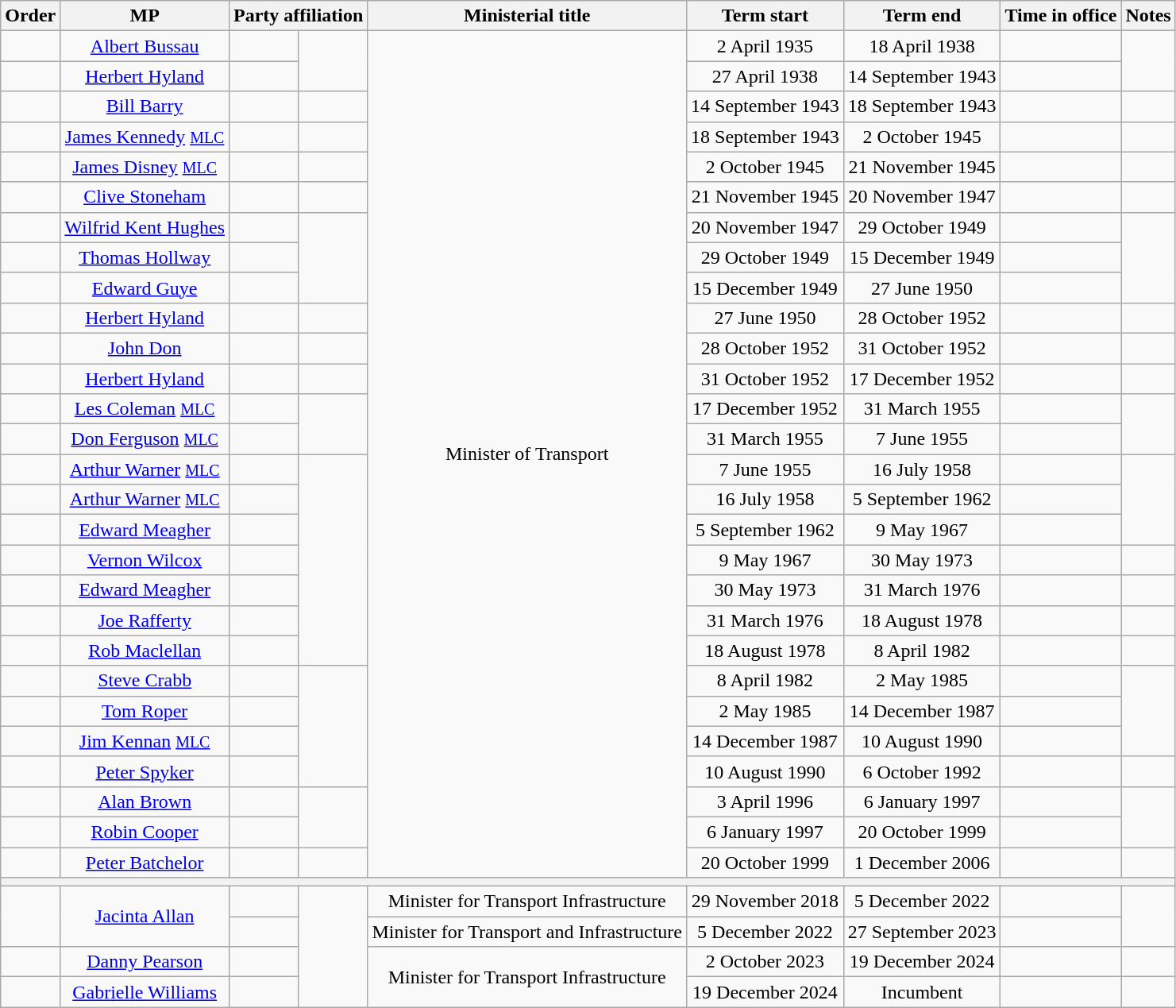<table class="wikitable" style="text-align:center">
<tr>
<th>Order</th>
<th>MP</th>
<th colspan="2">Party affiliation</th>
<th>Ministerial title</th>
<th>Term start</th>
<th>Term end</th>
<th>Time in office</th>
<th>Notes</th>
</tr>
<tr>
<td></td>
<td><a href='#'>Albert Bussau</a> </td>
<td></td>
<td rowspan="2"></td>
<td rowspan="28">Minister of Transport</td>
<td>2 April 1935</td>
<td>18 April 1938</td>
<td></td>
<td rowspan="2"></td>
</tr>
<tr>
<td></td>
<td><a href='#'>Herbert Hyland</a> </td>
<td></td>
<td>27 April 1938</td>
<td>14 September 1943</td>
<td></td>
</tr>
<tr>
<td></td>
<td><a href='#'>Bill Barry</a> </td>
<td></td>
<td></td>
<td>14 September 1943</td>
<td>18 September 1943</td>
<td></td>
<td></td>
</tr>
<tr>
<td></td>
<td><a href='#'>James Kennedy</a> <a href='#'><small>MLC</small></a></td>
<td></td>
<td></td>
<td>18 September 1943</td>
<td>2 October 1945</td>
<td></td>
<td></td>
</tr>
<tr>
<td></td>
<td><a href='#'>James Disney</a> <a href='#'><small>MLC</small></a></td>
<td></td>
<td></td>
<td>2 October 1945</td>
<td>21 November 1945</td>
<td></td>
<td></td>
</tr>
<tr>
<td></td>
<td><a href='#'>Clive Stoneham</a> </td>
<td></td>
<td></td>
<td>21 November 1945</td>
<td>20 November 1947</td>
<td></td>
<td></td>
</tr>
<tr>
<td></td>
<td><a href='#'>Wilfrid Kent Hughes</a> </td>
<td></td>
<td rowspan="3"></td>
<td>20 November 1947</td>
<td>29 October 1949</td>
<td></td>
<td rowspan="3"></td>
</tr>
<tr>
<td></td>
<td><a href='#'>Thomas Hollway</a> </td>
<td></td>
<td>29 October 1949</td>
<td>15 December 1949</td>
<td></td>
</tr>
<tr>
<td></td>
<td><a href='#'>Edward Guye</a> </td>
<td></td>
<td>15 December 1949</td>
<td>27 June 1950</td>
<td></td>
</tr>
<tr>
<td></td>
<td><a href='#'>Herbert Hyland</a> </td>
<td></td>
<td></td>
<td>27 June 1950</td>
<td>28 October 1952</td>
<td></td>
<td></td>
</tr>
<tr>
<td></td>
<td><a href='#'>John Don</a> </td>
<td></td>
<td></td>
<td>28 October 1952</td>
<td>31 October 1952</td>
<td></td>
<td></td>
</tr>
<tr>
<td></td>
<td><a href='#'>Herbert Hyland</a> </td>
<td></td>
<td></td>
<td>31 October 1952</td>
<td>17 December 1952</td>
<td></td>
<td></td>
</tr>
<tr>
<td></td>
<td><a href='#'>Les Coleman</a> <a href='#'><small>MLC</small></a></td>
<td></td>
<td rowspan="2"></td>
<td>17 December 1952</td>
<td>31 March 1955</td>
<td></td>
<td rowspan="2"></td>
</tr>
<tr>
<td></td>
<td><a href='#'>Don Ferguson</a> <a href='#'><small>MLC</small></a></td>
<td></td>
<td>31 March 1955</td>
<td>7 June 1955</td>
<td></td>
</tr>
<tr>
<td></td>
<td><a href='#'>Arthur Warner</a> <a href='#'><small>MLC</small></a></td>
<td></td>
<td rowspan="7"></td>
<td>7 June 1955</td>
<td>16 July 1958</td>
<td></td>
<td rowspan="3"></td>
</tr>
<tr>
<td></td>
<td><a href='#'>Arthur Warner</a> <a href='#'><small>MLC</small></a></td>
<td></td>
<td>16 July 1958</td>
<td>5 September 1962</td>
<td></td>
</tr>
<tr>
<td></td>
<td><a href='#'>Edward Meagher</a> </td>
<td></td>
<td>5 September 1962</td>
<td>9 May 1967</td>
<td></td>
</tr>
<tr>
<td></td>
<td><a href='#'>Vernon Wilcox</a> </td>
<td></td>
<td>9 May 1967</td>
<td>30 May 1973</td>
<td></td>
<td></td>
</tr>
<tr>
<td></td>
<td><a href='#'>Edward Meagher</a> </td>
<td></td>
<td>30 May 1973</td>
<td>31 March 1976</td>
<td></td>
<td></td>
</tr>
<tr>
<td></td>
<td><a href='#'>Joe Rafferty</a> </td>
<td></td>
<td>31 March 1976</td>
<td>18 August 1978</td>
<td></td>
<td></td>
</tr>
<tr>
<td></td>
<td><a href='#'>Rob Maclellan</a> </td>
<td></td>
<td>18 August 1978</td>
<td>8 April 1982</td>
<td></td>
<td></td>
</tr>
<tr>
<td></td>
<td><a href='#'>Steve Crabb</a> </td>
<td></td>
<td rowspan="4"></td>
<td>8 April 1982</td>
<td>2 May 1985</td>
<td></td>
<td rowspan="3"></td>
</tr>
<tr>
<td></td>
<td><a href='#'>Tom Roper</a> </td>
<td></td>
<td>2 May 1985</td>
<td>14 December 1987</td>
<td></td>
</tr>
<tr>
<td></td>
<td><a href='#'>Jim Kennan</a> <a href='#'><small>MLC</small></a></td>
<td></td>
<td>14 December 1987</td>
<td>10 August 1990</td>
<td></td>
</tr>
<tr>
<td></td>
<td><a href='#'>Peter Spyker</a> </td>
<td></td>
<td>10 August 1990</td>
<td>6 October 1992</td>
<td></td>
<td></td>
</tr>
<tr>
<td></td>
<td><a href='#'>Alan Brown</a> </td>
<td></td>
<td rowspan="2"></td>
<td>3 April 1996</td>
<td>6 January 1997</td>
<td></td>
<td rowspan="2"></td>
</tr>
<tr>
<td></td>
<td><a href='#'>Robin Cooper</a> </td>
<td></td>
<td>6 January 1997</td>
<td>20 October 1999</td>
<td></td>
</tr>
<tr>
<td></td>
<td><a href='#'>Peter Batchelor</a> </td>
<td></td>
<td></td>
<td>20 October 1999</td>
<td>1 December 2006</td>
<td></td>
<td></td>
</tr>
<tr>
<th colspan="9"></th>
</tr>
<tr>
<td rowspan="2"></td>
<td rowspan="2"><a href='#'>Jacinta Allan</a> </td>
<td></td>
<td rowspan="4"></td>
<td>Minister for Transport Infrastructure</td>
<td>29 November 2018</td>
<td>5 December 2022</td>
<td></td>
<td rowspan="2"></td>
</tr>
<tr>
<td></td>
<td>Minister for Transport and Infrastructure</td>
<td>5 December 2022</td>
<td>27 September 2023</td>
<td></td>
</tr>
<tr>
<td></td>
<td><a href='#'>Danny Pearson</a> </td>
<td></td>
<td rowspan=2>Minister for Transport Infrastructure</td>
<td>2 October 2023</td>
<td>19 December 2024</td>
<td></td>
<td></td>
</tr>
<tr>
<td></td>
<td><a href='#'>Gabrielle Williams</a> </td>
<td></td>
<td>19 December 2024</td>
<td>Incumbent</td>
<td></td>
<td></td>
</tr>
</table>
